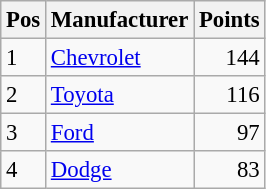<table class="wikitable" style="font-size: 95%;">
<tr>
<th>Pos</th>
<th>Manufacturer</th>
<th>Points</th>
</tr>
<tr>
<td>1</td>
<td><a href='#'>Chevrolet</a></td>
<td style="text-align:right;">144</td>
</tr>
<tr>
<td>2</td>
<td><a href='#'>Toyota</a></td>
<td style="text-align:right;">116</td>
</tr>
<tr>
<td>3</td>
<td><a href='#'>Ford</a></td>
<td style="text-align:right;">97</td>
</tr>
<tr>
<td>4</td>
<td><a href='#'>Dodge</a></td>
<td style="text-align:right;">83</td>
</tr>
</table>
